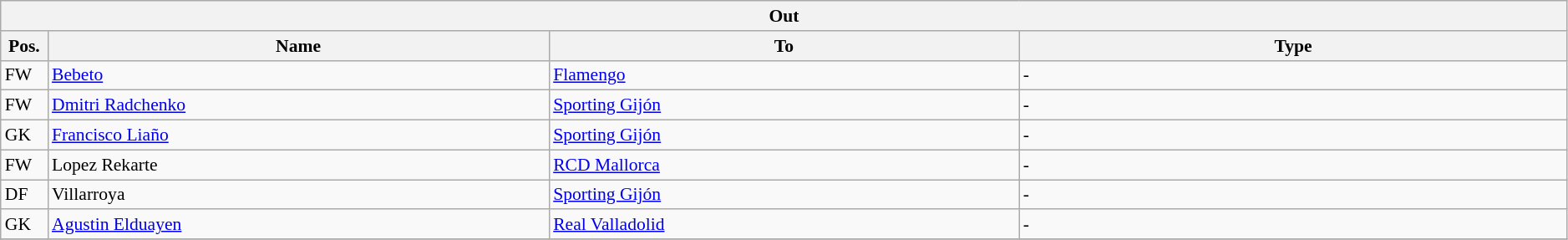<table class="wikitable" style="font-size:90%;width:99%;">
<tr>
<th colspan="4">Out</th>
</tr>
<tr>
<th width=3%>Pos.</th>
<th width=32%>Name</th>
<th width=30%>To</th>
<th width=35%>Type</th>
</tr>
<tr>
<td>FW</td>
<td><a href='#'>Bebeto</a></td>
<td><a href='#'>Flamengo</a></td>
<td>-</td>
</tr>
<tr>
<td>FW</td>
<td><a href='#'>Dmitri Radchenko</a></td>
<td><a href='#'>Sporting Gijón</a></td>
<td>-</td>
</tr>
<tr>
<td>GK</td>
<td><a href='#'>Francisco Liaño</a></td>
<td><a href='#'>Sporting Gijón</a></td>
<td>-</td>
</tr>
<tr>
<td>FW</td>
<td>Lopez Rekarte</td>
<td><a href='#'>RCD Mallorca</a></td>
<td>-</td>
</tr>
<tr>
<td>DF</td>
<td>Villarroya</td>
<td><a href='#'>Sporting Gijón</a></td>
<td>-</td>
</tr>
<tr>
<td>GK</td>
<td><a href='#'>Agustin Elduayen</a></td>
<td><a href='#'>Real Valladolid</a></td>
<td>-</td>
</tr>
<tr>
</tr>
</table>
